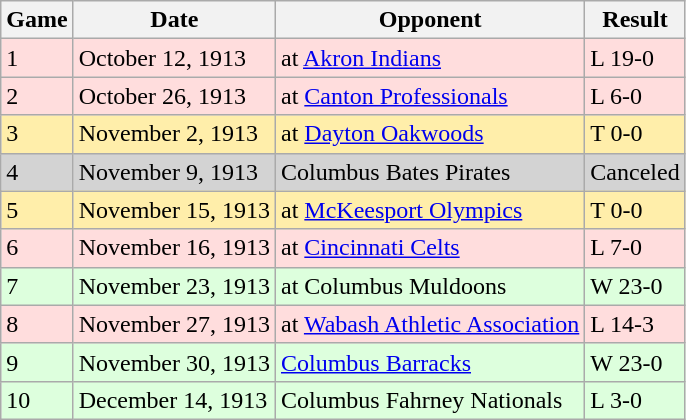<table class="wikitable">
<tr>
<th>Game</th>
<th>Date</th>
<th>Opponent</th>
<th>Result</th>
</tr>
<tr style="background: #ffdddd;">
<td>1</td>
<td>October 12, 1913</td>
<td>at <a href='#'>Akron Indians</a></td>
<td>L 19-0</td>
</tr>
<tr style="background: #ffdddd;">
<td>2</td>
<td>October 26, 1913</td>
<td>at <a href='#'>Canton Professionals</a></td>
<td>L 6-0</td>
</tr>
<tr style="background: #ffeeaa;">
<td>3</td>
<td>November 2, 1913</td>
<td>at <a href='#'>Dayton Oakwoods</a></td>
<td>T 0-0</td>
</tr>
<tr style="background: lightgrey;">
<td>4</td>
<td>November 9, 1913</td>
<td>Columbus Bates Pirates</td>
<td>Canceled</td>
</tr>
<tr style="background: #ffeeaa;">
<td>5</td>
<td>November 15, 1913</td>
<td>at <a href='#'>McKeesport Olympics</a></td>
<td>T 0-0</td>
</tr>
<tr style="background: #ffdddd;">
<td>6</td>
<td>November 16, 1913</td>
<td>at <a href='#'>Cincinnati Celts</a></td>
<td>L 7-0</td>
</tr>
<tr style="background: #ddffdd;">
<td>7</td>
<td>November 23, 1913</td>
<td>at Columbus Muldoons</td>
<td>W 23-0</td>
</tr>
<tr style="background: #ffdddd;">
<td>8</td>
<td>November 27, 1913</td>
<td>at <a href='#'>Wabash Athletic Association</a></td>
<td>L 14-3</td>
</tr>
<tr style="background: #ddffdd;">
<td>9</td>
<td>November 30, 1913</td>
<td><a href='#'>Columbus Barracks</a></td>
<td>W 23-0</td>
</tr>
<tr style="background: #ddffdd;">
<td>10</td>
<td>December 14, 1913</td>
<td>Columbus Fahrney Nationals</td>
<td>L 3-0</td>
</tr>
</table>
